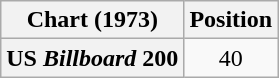<table class="wikitable plainrowheaders" style="text-align:center">
<tr>
<th>Chart (1973)</th>
<th>Position</th>
</tr>
<tr>
<th scope="row">US <em>Billboard</em> 200</th>
<td>40</td>
</tr>
</table>
